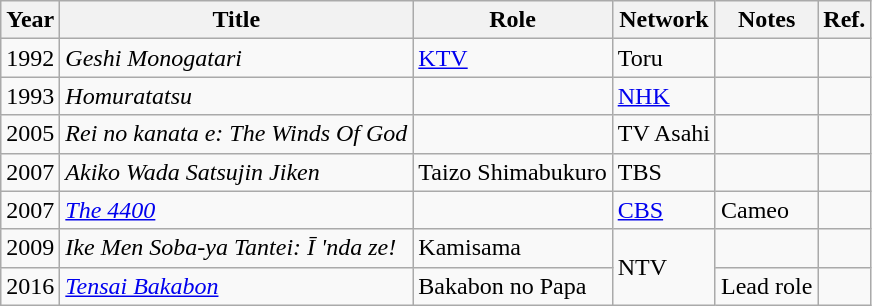<table class="wikitable">
<tr>
<th>Year</th>
<th>Title</th>
<th>Role</th>
<th>Network</th>
<th>Notes</th>
<th>Ref.</th>
</tr>
<tr>
<td>1992</td>
<td><em>Geshi Monogatari</em></td>
<td><a href='#'>KTV</a></td>
<td>Toru</td>
<td></td>
<td></td>
</tr>
<tr>
<td>1993</td>
<td><em>Homuratatsu</em></td>
<td></td>
<td><a href='#'>NHK</a></td>
<td></td>
<td></td>
</tr>
<tr>
<td>2005</td>
<td><em>Rei no kanata e: The Winds Of God</em></td>
<td></td>
<td>TV Asahi</td>
<td></td>
<td></td>
</tr>
<tr>
<td>2007</td>
<td><em>Akiko Wada Satsujin Jiken</em></td>
<td>Taizo Shimabukuro</td>
<td>TBS</td>
<td></td>
<td></td>
</tr>
<tr>
<td>2007</td>
<td><em><a href='#'>The 4400</a></em></td>
<td></td>
<td><a href='#'>CBS</a></td>
<td>Cameo</td>
<td></td>
</tr>
<tr>
<td>2009</td>
<td><em>Ike Men Soba-ya Tantei: Ī 'nda ze!</em></td>
<td>Kamisama</td>
<td rowspan="2">NTV</td>
<td></td>
<td></td>
</tr>
<tr>
<td>2016</td>
<td><em><a href='#'>Tensai Bakabon</a></em></td>
<td>Bakabon no Papa</td>
<td>Lead role</td>
<td></td>
</tr>
</table>
